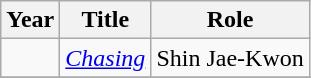<table class="wikitable">
<tr>
<th>Year</th>
<th>Title</th>
<th>Role</th>
</tr>
<tr>
<td></td>
<td><em><a href='#'>Chasing</a></em></td>
<td>Shin Jae-Kwon</td>
</tr>
<tr>
</tr>
</table>
